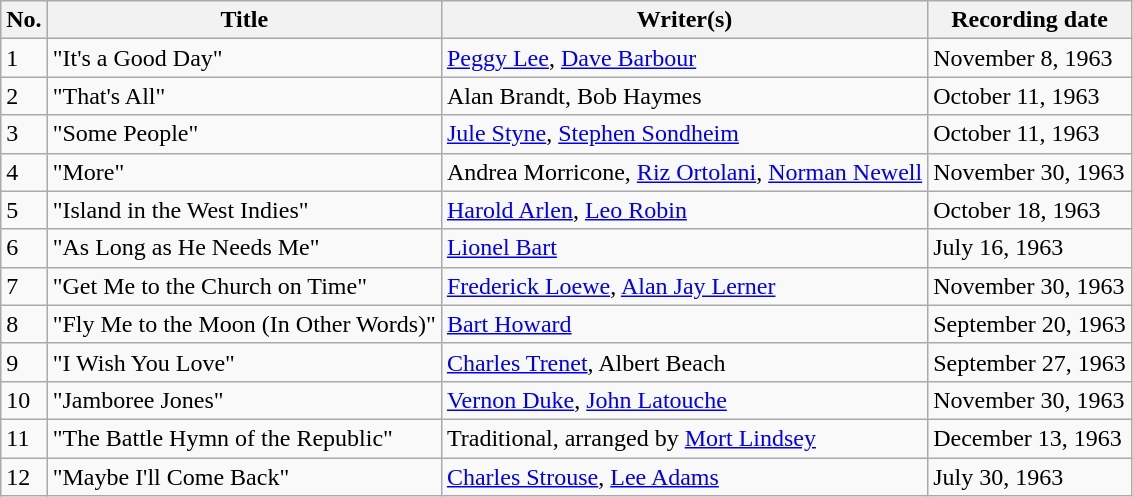<table class="wikitable">
<tr>
<th>No.</th>
<th>Title</th>
<th>Writer(s)</th>
<th>Recording date</th>
</tr>
<tr>
<td>1</td>
<td>"It's a Good Day"</td>
<td><a href='#'>Peggy Lee</a>, <a href='#'>Dave Barbour</a></td>
<td>November 8, 1963</td>
</tr>
<tr>
<td>2</td>
<td>"That's All"</td>
<td>Alan Brandt, Bob Haymes</td>
<td>October 11, 1963</td>
</tr>
<tr>
<td>3</td>
<td>"Some People"</td>
<td><a href='#'>Jule Styne</a>, <a href='#'>Stephen Sondheim</a></td>
<td>October 11, 1963</td>
</tr>
<tr>
<td>4</td>
<td>"More"</td>
<td>Andrea Morricone, <a href='#'>Riz Ortolani</a>, <a href='#'>Norman Newell</a></td>
<td>November 30, 1963</td>
</tr>
<tr>
<td>5</td>
<td>"Island in the West Indies"</td>
<td><a href='#'>Harold Arlen</a>, <a href='#'>Leo Robin</a></td>
<td>October 18, 1963</td>
</tr>
<tr>
<td>6</td>
<td>"As Long as He Needs Me"</td>
<td><a href='#'>Lionel Bart</a></td>
<td>July 16, 1963</td>
</tr>
<tr>
<td>7</td>
<td>"Get Me to the Church on Time"</td>
<td><a href='#'>Frederick Loewe</a>, <a href='#'>Alan Jay Lerner</a></td>
<td>November 30, 1963</td>
</tr>
<tr>
<td>8</td>
<td>"Fly Me to the Moon (In Other Words)"</td>
<td><a href='#'>Bart Howard</a></td>
<td>September 20, 1963</td>
</tr>
<tr>
<td>9</td>
<td>"I Wish You Love"</td>
<td><a href='#'>Charles Trenet</a>, Albert Beach</td>
<td>September 27, 1963</td>
</tr>
<tr>
<td>10</td>
<td>"Jamboree Jones"</td>
<td><a href='#'>Vernon Duke</a>, <a href='#'>John Latouche</a></td>
<td>November 30, 1963</td>
</tr>
<tr>
<td>11</td>
<td>"The Battle Hymn of the Republic"</td>
<td>Traditional, arranged by <a href='#'>Mort Lindsey</a></td>
<td>December 13, 1963</td>
</tr>
<tr>
<td>12</td>
<td>"Maybe I'll Come Back"</td>
<td><a href='#'>Charles Strouse</a>, <a href='#'>Lee Adams</a></td>
<td>July 30, 1963</td>
</tr>
</table>
